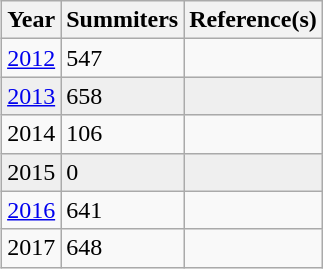<table class="wikitable" style="float:right; margin-right: 0; margin-left: 1em;">
<tr>
<th>Year</th>
<th>Summiters</th>
<th>Reference(s)</th>
</tr>
<tr>
<td><a href='#'>2012</a></td>
<td>547 </td>
<td></td>
</tr>
<tr style="background:#efefef;">
<td><a href='#'>2013</a></td>
<td>658</td>
<td></td>
</tr>
<tr>
<td>2014</td>
<td>106</td>
<td></td>
</tr>
<tr style="background:#efefef;">
<td>2015</td>
<td>0</td>
<td></td>
</tr>
<tr>
<td><a href='#'>2016</a></td>
<td>641</td>
<td></td>
</tr>
<tr>
<td>2017</td>
<td>648</td>
<td></td>
</tr>
</table>
